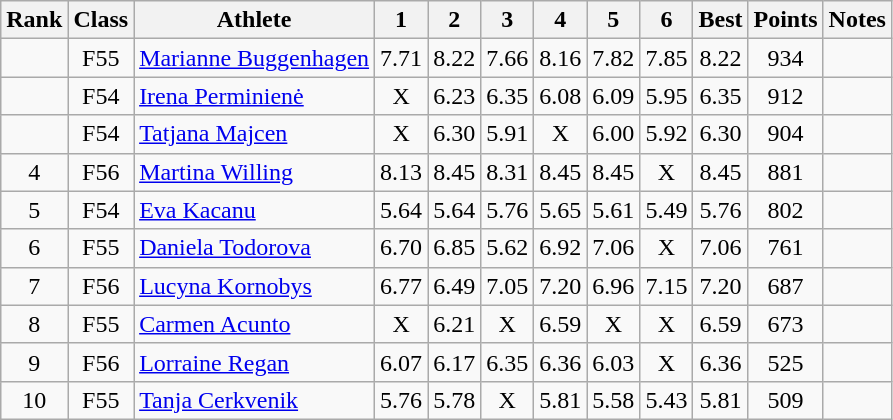<table class="wikitable sortable" style="text-align:center">
<tr>
<th>Rank</th>
<th>Class</th>
<th>Athlete</th>
<th>1</th>
<th>2</th>
<th>3</th>
<th>4</th>
<th>5</th>
<th>6</th>
<th>Best</th>
<th>Points</th>
<th>Notes</th>
</tr>
<tr>
<td></td>
<td>F55</td>
<td style="text-align:left"><a href='#'>Marianne Buggenhagen</a><br></td>
<td>7.71</td>
<td>8.22</td>
<td>7.66</td>
<td>8.16</td>
<td>7.82</td>
<td>7.85</td>
<td>8.22</td>
<td>934</td>
<td></td>
</tr>
<tr>
<td></td>
<td>F54</td>
<td style="text-align:left"><a href='#'>Irena Perminienė</a><br></td>
<td>X</td>
<td>6.23</td>
<td>6.35</td>
<td>6.08</td>
<td>6.09</td>
<td>5.95</td>
<td>6.35</td>
<td>912</td>
<td></td>
</tr>
<tr>
<td></td>
<td>F54</td>
<td style="text-align:left"><a href='#'>Tatjana Majcen</a><br></td>
<td>X</td>
<td>6.30</td>
<td>5.91</td>
<td>X</td>
<td>6.00</td>
<td>5.92</td>
<td>6.30</td>
<td>904</td>
<td></td>
</tr>
<tr>
<td>4</td>
<td>F56</td>
<td style="text-align:left"><a href='#'>Martina Willing</a><br></td>
<td>8.13</td>
<td>8.45</td>
<td>8.31</td>
<td>8.45</td>
<td>8.45</td>
<td>X</td>
<td>8.45</td>
<td>881</td>
<td></td>
</tr>
<tr>
<td>5</td>
<td>F54</td>
<td style="text-align:left"><a href='#'>Eva Kacanu</a><br></td>
<td>5.64</td>
<td>5.64</td>
<td>5.76</td>
<td>5.65</td>
<td>5.61</td>
<td>5.49</td>
<td>5.76</td>
<td>802</td>
<td></td>
</tr>
<tr>
<td>6</td>
<td>F55</td>
<td style="text-align:left"><a href='#'>Daniela Todorova</a><br></td>
<td>6.70</td>
<td>6.85</td>
<td>5.62</td>
<td>6.92</td>
<td>7.06</td>
<td>X</td>
<td>7.06</td>
<td>761</td>
<td></td>
</tr>
<tr>
<td>7</td>
<td>F56</td>
<td style="text-align:left"><a href='#'>Lucyna Kornobys</a><br></td>
<td>6.77</td>
<td>6.49</td>
<td>7.05</td>
<td>7.20</td>
<td>6.96</td>
<td>7.15</td>
<td>7.20</td>
<td>687</td>
<td></td>
</tr>
<tr>
<td>8</td>
<td>F55</td>
<td style="text-align:left"><a href='#'>Carmen Acunto</a><br></td>
<td>X</td>
<td>6.21</td>
<td>X</td>
<td>6.59</td>
<td>X</td>
<td>X</td>
<td>6.59</td>
<td>673</td>
<td></td>
</tr>
<tr>
<td>9</td>
<td>F56</td>
<td style="text-align:left"><a href='#'>Lorraine Regan</a><br></td>
<td>6.07</td>
<td>6.17</td>
<td>6.35</td>
<td>6.36</td>
<td>6.03</td>
<td>X</td>
<td>6.36</td>
<td>525</td>
<td></td>
</tr>
<tr>
<td>10</td>
<td>F55</td>
<td style="text-align:left"><a href='#'>Tanja Cerkvenik</a><br></td>
<td>5.76</td>
<td>5.78</td>
<td>X</td>
<td>5.81</td>
<td>5.58</td>
<td>5.43</td>
<td>5.81</td>
<td>509</td>
<td></td>
</tr>
</table>
